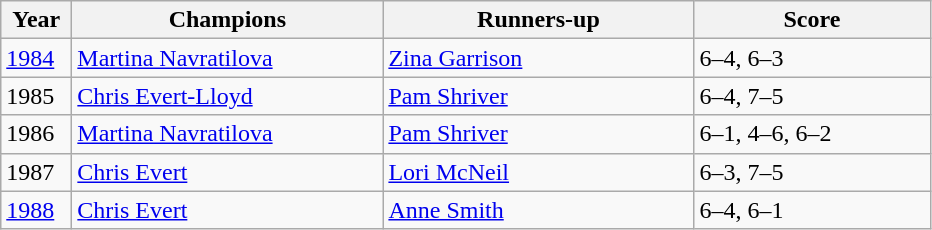<table class="wikitable">
<tr>
<th style="width:40px">Year</th>
<th style="width:200px">Champions</th>
<th style="width:200px">Runners-up</th>
<th style="width:150px" class="unsortable">Score</th>
</tr>
<tr>
<td><a href='#'>1984</a></td>
<td> <a href='#'>Martina Navratilova</a></td>
<td> <a href='#'>Zina Garrison</a></td>
<td>6–4, 6–3</td>
</tr>
<tr>
<td>1985</td>
<td> <a href='#'>Chris Evert-Lloyd</a></td>
<td> <a href='#'>Pam Shriver</a></td>
<td>6–4, 7–5</td>
</tr>
<tr>
<td>1986</td>
<td> <a href='#'>Martina Navratilova</a></td>
<td> <a href='#'>Pam Shriver</a></td>
<td>6–1, 4–6, 6–2</td>
</tr>
<tr>
<td>1987</td>
<td> <a href='#'>Chris Evert</a></td>
<td> <a href='#'>Lori McNeil</a></td>
<td>6–3, 7–5</td>
</tr>
<tr>
<td><a href='#'>1988</a></td>
<td> <a href='#'>Chris Evert</a></td>
<td> <a href='#'>Anne Smith</a></td>
<td>6–4, 6–1</td>
</tr>
</table>
